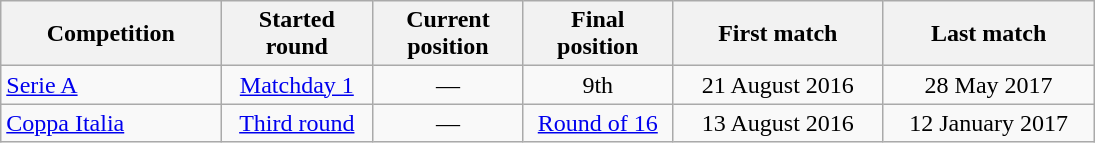<table class="wikitable" style="text-align:center; width:730px;">
<tr>
<th style="text-align:center; width:150px;">Competition</th>
<th style="text-align:center; width:100px;">Started round</th>
<th style="text-align:center; width:100px;">Current <br> position</th>
<th style="text-align:center; width:100px;">Final <br> position</th>
<th style="text-align:center; width:150px;">First match</th>
<th style="text-align:center; width:150px;">Last match</th>
</tr>
<tr>
<td style="text-align:left;"><a href='#'>Serie A</a></td>
<td><a href='#'>Matchday 1</a></td>
<td>—</td>
<td>9th</td>
<td>21 August 2016</td>
<td>28 May 2017</td>
</tr>
<tr>
<td style="text-align:left;"><a href='#'>Coppa Italia</a></td>
<td><a href='#'>Third round</a></td>
<td>—</td>
<td><a href='#'>Round of 16</a></td>
<td>13 August 2016</td>
<td>12 January 2017</td>
</tr>
</table>
